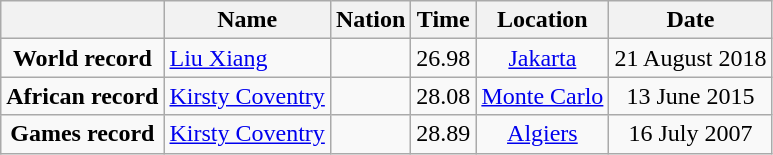<table class=wikitable style=text-align:center>
<tr>
<th></th>
<th>Name</th>
<th>Nation</th>
<th>Time</th>
<th>Location</th>
<th>Date</th>
</tr>
<tr>
<td><strong>World record</strong></td>
<td align=left><a href='#'>Liu Xiang</a></td>
<td align=left></td>
<td align=left>26.98</td>
<td><a href='#'>Jakarta</a></td>
<td>21 August 2018</td>
</tr>
<tr>
<td><strong>African record</strong></td>
<td align=left><a href='#'>Kirsty Coventry</a></td>
<td align=left></td>
<td align=left>28.08</td>
<td><a href='#'>Monte Carlo</a></td>
<td>13 June 2015</td>
</tr>
<tr>
<td><strong>Games record</strong></td>
<td align=left><a href='#'>Kirsty Coventry</a></td>
<td align=left></td>
<td align=left>28.89</td>
<td><a href='#'>Algiers</a></td>
<td>16 July 2007</td>
</tr>
</table>
